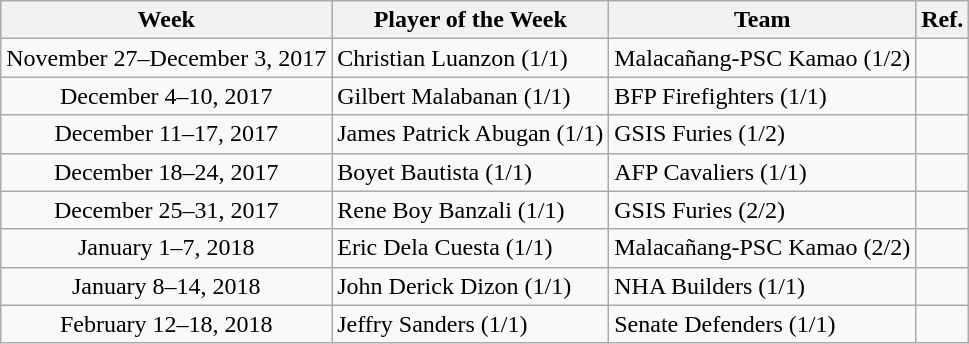<table class="wikitable sortable" style="text-align:left">
<tr>
<th>Week</th>
<th>Player of the Week</th>
<th>Team</th>
<th class=unsortable>Ref.</th>
</tr>
<tr>
<td align=center>November 27–December 3, 2017</td>
<td>Christian Luanzon (1/1)</td>
<td>Malacañang-PSC Kamao (1/2)</td>
<td align=center></td>
</tr>
<tr>
<td align=center>December 4–10, 2017</td>
<td>Gilbert Malabanan (1/1)</td>
<td>BFP Firefighters (1/1)</td>
<td align=center></td>
</tr>
<tr>
<td align=center>December 11–17, 2017</td>
<td>James Patrick Abugan (1/1)</td>
<td>GSIS Furies (1/2)</td>
<td align=center></td>
</tr>
<tr>
<td align=center>December 18–24, 2017</td>
<td>Boyet Bautista (1/1)</td>
<td>AFP Cavaliers (1/1)</td>
<td align=center></td>
</tr>
<tr>
<td align=center>December 25–31, 2017</td>
<td>Rene Boy Banzali (1/1)</td>
<td>GSIS Furies (2/2)</td>
<td align=center></td>
</tr>
<tr>
<td align=center>January 1–7, 2018</td>
<td>Eric Dela Cuesta (1/1)</td>
<td>Malacañang-PSC Kamao (2/2)</td>
<td align=center></td>
</tr>
<tr>
<td align=center>January 8–14, 2018</td>
<td>John Derick Dizon (1/1)</td>
<td>NHA Builders (1/1)</td>
<td align=center></td>
</tr>
<tr>
<td align=center>February 12–18, 2018</td>
<td>Jeffry Sanders (1/1)</td>
<td>Senate Defenders (1/1)</td>
<td align=center></td>
</tr>
</table>
